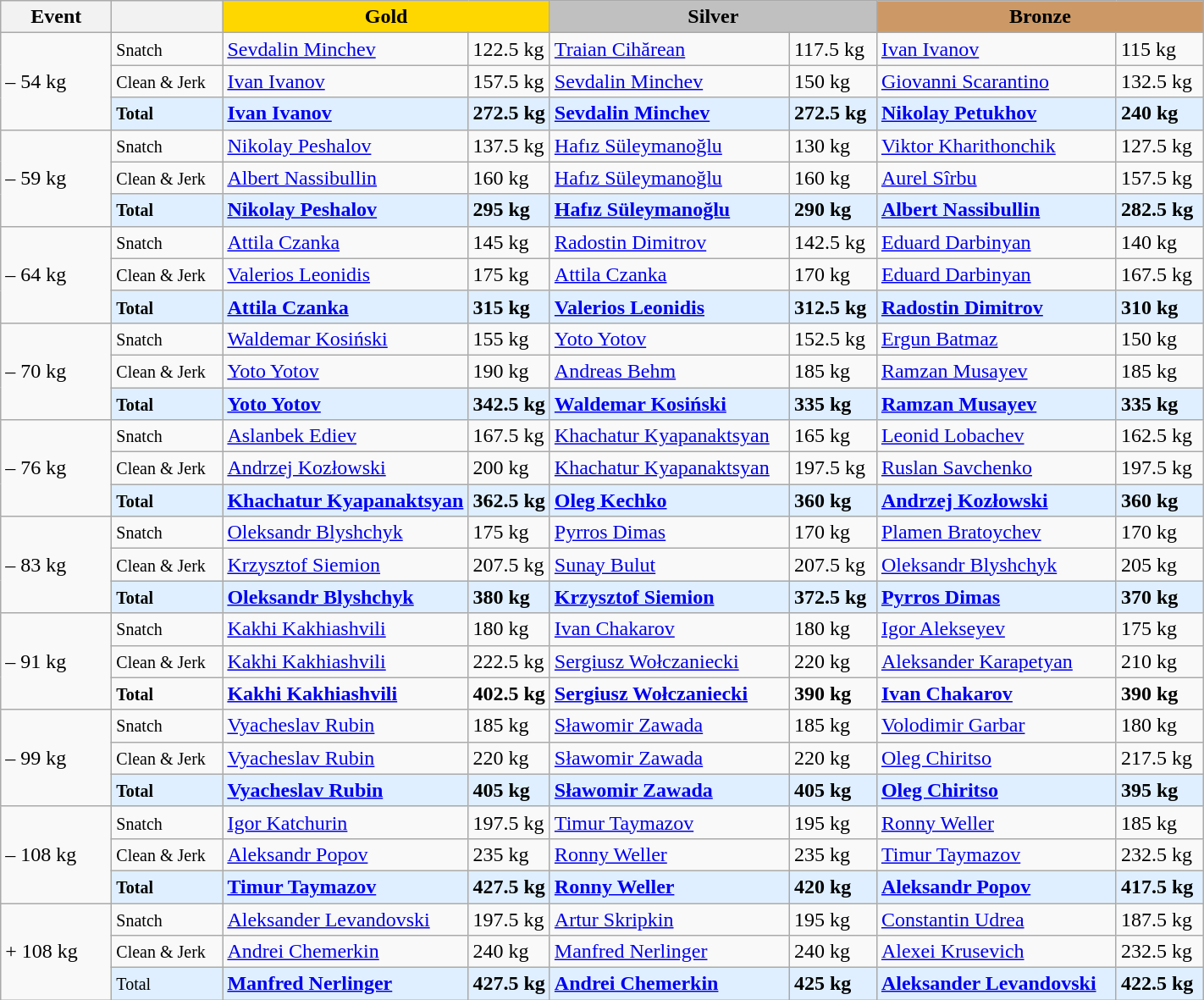<table class="wikitable">
<tr>
<th width=80>Event</th>
<th width=80></th>
<td colspan="2" style="text-align:center; background:gold; width:250px;"><strong>Gold</strong></td>
<td colspan="2" style="text-align:center; background:silver; width:250px;"><strong>Silver</strong></td>
<td colspan="2"  style="background:#c96; text-align:center; width:250px;"><strong>Bronze</strong></td>
</tr>
<tr>
<td rowspan=3>– 54 kg<br></td>
<td><small>Snatch</small></td>
<td> <a href='#'>Sevdalin Minchev</a></td>
<td>122.5 kg</td>
<td> <a href='#'>Traian Cihărean</a></td>
<td>117.5 kg</td>
<td> <a href='#'>Ivan Ivanov</a></td>
<td>115 kg</td>
</tr>
<tr>
<td><small>Clean & Jerk</small></td>
<td> <a href='#'>Ivan Ivanov</a></td>
<td>157.5 kg</td>
<td> <a href='#'>Sevdalin Minchev</a></td>
<td>150 kg</td>
<td> <a href='#'>Giovanni Scarantino</a></td>
<td>132.5 kg</td>
</tr>
<tr style="background:#dfefff;">
<td><small><strong>Total</strong></small></td>
<td> <strong><a href='#'>Ivan Ivanov</a></strong></td>
<td><strong>272.5 kg</strong></td>
<td> <strong><a href='#'>Sevdalin Minchev</a></strong></td>
<td><strong>272.5 kg</strong></td>
<td> <strong><a href='#'>Nikolay Petukhov</a></strong></td>
<td><strong>240 kg</strong></td>
</tr>
<tr>
<td rowspan=3>– 59 kg<br></td>
<td><small>Snatch</small></td>
<td> <a href='#'>Nikolay Peshalov</a></td>
<td>137.5 kg</td>
<td> <a href='#'>Hafız Süleymanoğlu</a></td>
<td>130 kg</td>
<td> <a href='#'>Viktor Kharithonchik</a></td>
<td>127.5 kg</td>
</tr>
<tr>
<td><small>Clean & Jerk</small></td>
<td> <a href='#'>Albert Nassibullin</a></td>
<td>160 kg</td>
<td> <a href='#'>Hafız Süleymanoğlu</a></td>
<td>160 kg</td>
<td> <a href='#'>Aurel Sîrbu</a></td>
<td>157.5 kg</td>
</tr>
<tr style="background:#dfefff;">
<td><small><strong>Total</strong></small></td>
<td> <strong><a href='#'>Nikolay Peshalov</a></strong></td>
<td><strong>295 kg</strong></td>
<td> <strong><a href='#'>Hafız Süleymanoğlu</a></strong></td>
<td><strong>290 kg</strong></td>
<td> <strong><a href='#'>Albert Nassibullin</a></strong></td>
<td><strong>282.5 kg</strong></td>
</tr>
<tr>
<td rowspan=3>– 64 kg<br></td>
<td><small>Snatch</small></td>
<td> <a href='#'>Attila Czanka</a></td>
<td>145 kg</td>
<td> <a href='#'>Radostin Dimitrov</a></td>
<td>142.5 kg</td>
<td> <a href='#'>Eduard Darbinyan</a></td>
<td>140 kg</td>
</tr>
<tr>
<td><small>Clean & Jerk</small></td>
<td> <a href='#'>Valerios Leonidis</a></td>
<td>175 kg</td>
<td> <a href='#'>Attila Czanka</a></td>
<td>170 kg</td>
<td> <a href='#'>Eduard Darbinyan</a></td>
<td>167.5 kg</td>
</tr>
<tr style="background:#dfefff;">
<td><small><strong>Total</strong></small></td>
<td> <strong><a href='#'>Attila Czanka</a></strong></td>
<td><strong>315 kg</strong></td>
<td> <strong><a href='#'>Valerios Leonidis</a></strong></td>
<td><strong>312.5 kg</strong></td>
<td> <strong><a href='#'>Radostin Dimitrov</a></strong></td>
<td><strong>310 kg</strong></td>
</tr>
<tr>
<td rowspan=3>– 70 kg<br></td>
<td><small>Snatch</small></td>
<td> <a href='#'>Waldemar Kosiński</a></td>
<td>155 kg</td>
<td> <a href='#'>Yoto Yotov</a></td>
<td>152.5 kg</td>
<td> <a href='#'>Ergun Batmaz</a></td>
<td>150 kg</td>
</tr>
<tr>
<td><small>Clean & Jerk</small></td>
<td> <a href='#'>Yoto Yotov</a></td>
<td>190 kg</td>
<td> <a href='#'>Andreas Behm</a></td>
<td>185 kg</td>
<td> <a href='#'>Ramzan Musayev</a></td>
<td>185 kg</td>
</tr>
<tr style="background:#dfefff;">
<td><small><strong>Total</strong></small></td>
<td> <strong><a href='#'>Yoto Yotov</a></strong></td>
<td><strong>342.5 kg</strong></td>
<td> <strong><a href='#'>Waldemar Kosiński</a></strong></td>
<td><strong>335 kg</strong></td>
<td> <strong><a href='#'>Ramzan Musayev</a></strong></td>
<td><strong>335 kg</strong></td>
</tr>
<tr>
<td rowspan=3>– 76 kg<br></td>
<td><small>Snatch</small></td>
<td> <a href='#'>Aslanbek Ediev</a></td>
<td>167.5 kg</td>
<td> <a href='#'>Khachatur Kyapanaktsyan</a></td>
<td>165 kg</td>
<td> <a href='#'>Leonid Lobachev</a></td>
<td>162.5 kg</td>
</tr>
<tr>
<td><small>Clean & Jerk</small></td>
<td> <a href='#'>Andrzej Kozłowski</a></td>
<td>200 kg</td>
<td> <a href='#'>Khachatur Kyapanaktsyan</a></td>
<td>197.5 kg</td>
<td> <a href='#'>Ruslan Savchenko</a></td>
<td>197.5 kg</td>
</tr>
<tr style="background:#dfefff;">
<td><small><strong>Total</strong></small></td>
<td> <strong><a href='#'>Khachatur Kyapanaktsyan</a></strong></td>
<td><strong>362.5 kg</strong></td>
<td> <strong><a href='#'>Oleg Kechko</a></strong></td>
<td><strong>360 kg</strong></td>
<td> <strong><a href='#'>Andrzej Kozłowski</a></strong></td>
<td><strong>360 kg</strong></td>
</tr>
<tr>
<td rowspan=3>– 83 kg<br></td>
<td><small>Snatch</small></td>
<td> <a href='#'>Oleksandr Blyshchyk</a></td>
<td>175 kg</td>
<td> <a href='#'>Pyrros Dimas</a></td>
<td>170 kg</td>
<td> <a href='#'>Plamen Bratoychev</a></td>
<td>170 kg</td>
</tr>
<tr>
<td><small>Clean & Jerk</small></td>
<td> <a href='#'>Krzysztof Siemion</a></td>
<td>207.5 kg</td>
<td> <a href='#'>Sunay Bulut</a></td>
<td>207.5 kg</td>
<td> <a href='#'>Oleksandr Blyshchyk</a></td>
<td>205 kg</td>
</tr>
<tr style="background:#dfefff;">
<td><small><strong>Total</strong></small></td>
<td> <strong><a href='#'>Oleksandr Blyshchyk</a></strong></td>
<td><strong>380 kg</strong></td>
<td> <strong><a href='#'>Krzysztof Siemion</a></strong></td>
<td><strong>372.5 kg</strong></td>
<td> <strong><a href='#'>Pyrros Dimas</a></strong></td>
<td><strong>370 kg</strong></td>
</tr>
<tr>
<td rowspan=3>– 91 kg<br></td>
<td><small>Snatch</small></td>
<td> <a href='#'>Kakhi Kakhiashvili</a></td>
<td>180 kg</td>
<td> <a href='#'>Ivan Chakarov</a></td>
<td>180 kg</td>
<td> <a href='#'>Igor Alekseyev</a></td>
<td>175 kg</td>
</tr>
<tr>
<td><small>Clean & Jerk</small></td>
<td> <a href='#'>Kakhi Kakhiashvili</a></td>
<td>222.5 kg</td>
<td> <a href='#'>Sergiusz Wołczaniecki</a></td>
<td>220 kg</td>
<td> <a href='#'>Aleksander Karapetyan</a></td>
<td>210 kg</td>
</tr>
<tr>
<td><small><strong>Total</strong></small></td>
<td> <strong><a href='#'>Kakhi Kakhiashvili</a></strong></td>
<td><strong>402.5 kg</strong></td>
<td> <strong><a href='#'>Sergiusz Wołczaniecki</a></strong></td>
<td><strong>390 kg</strong></td>
<td> <strong><a href='#'>Ivan Chakarov</a></strong></td>
<td><strong>390 kg</strong></td>
</tr>
<tr>
<td rowspan=3>– 99 kg<br></td>
<td><small>Snatch</small></td>
<td> <a href='#'>Vyacheslav Rubin</a></td>
<td>185 kg</td>
<td> <a href='#'>Sławomir Zawada</a></td>
<td>185 kg</td>
<td> <a href='#'>Volodimir Garbar</a></td>
<td>180 kg</td>
</tr>
<tr>
<td><small>Clean & Jerk</small></td>
<td> <a href='#'>Vyacheslav Rubin</a></td>
<td>220 kg</td>
<td> <a href='#'>Sławomir Zawada</a></td>
<td>220 kg</td>
<td> <a href='#'>Oleg Chiritso</a></td>
<td>217.5 kg</td>
</tr>
<tr style="background:#dfefff;">
<td><small><strong>Total</strong></small></td>
<td> <strong><a href='#'>Vyacheslav Rubin</a></strong></td>
<td><strong>405 kg</strong></td>
<td> <strong><a href='#'>Sławomir Zawada</a></strong></td>
<td><strong>405 kg</strong></td>
<td> <strong><a href='#'>Oleg Chiritso</a></strong></td>
<td><strong>395 kg</strong></td>
</tr>
<tr>
<td rowspan=3>– 108 kg<br></td>
<td><small>Snatch</small></td>
<td> <a href='#'>Igor Katchurin</a></td>
<td>197.5 kg</td>
<td> <a href='#'>Timur Taymazov</a></td>
<td>195 kg</td>
<td> <a href='#'>Ronny Weller</a></td>
<td>185 kg</td>
</tr>
<tr>
<td><small>Clean & Jerk</small></td>
<td> <a href='#'>Aleksandr Popov</a></td>
<td>235 kg</td>
<td> <a href='#'>Ronny Weller</a></td>
<td>235 kg</td>
<td> <a href='#'>Timur Taymazov</a></td>
<td>232.5 kg</td>
</tr>
<tr style="background:#dfefff;">
<td><small><strong>Total</strong></small></td>
<td> <strong><a href='#'>Timur Taymazov</a></strong></td>
<td><strong>427.5 kg</strong></td>
<td> <strong><a href='#'>Ronny Weller</a></strong></td>
<td><strong>420 kg</strong></td>
<td> <strong><a href='#'>Aleksandr Popov</a></strong></td>
<td><strong>417.5 kg</strong></td>
</tr>
<tr>
<td rowspan=3>+ 108 kg<br></td>
<td><small>Snatch</small></td>
<td> <a href='#'>Aleksander Levandovski</a></td>
<td>197.5 kg</td>
<td> <a href='#'>Artur Skripkin</a></td>
<td>195 kg</td>
<td> <a href='#'>Constantin Udrea</a></td>
<td>187.5 kg</td>
</tr>
<tr>
<td><small>Clean & Jerk</small></td>
<td> <a href='#'>Andrei Chemerkin</a></td>
<td>240 kg</td>
<td> <a href='#'>Manfred Nerlinger</a></td>
<td>240 kg</td>
<td> <a href='#'>Alexei Krusevich</a></td>
<td>232.5 kg</td>
</tr>
<tr style="background:#dfefff;">
<td><small>Total</small></td>
<td> <strong><a href='#'>Manfred Nerlinger</a></strong></td>
<td><strong>427.5 kg</strong></td>
<td> <strong><a href='#'>Andrei Chemerkin</a></strong></td>
<td><strong>425 kg</strong></td>
<td> <strong><a href='#'>Aleksander Levandovski</a></strong></td>
<td><strong>422.5 kg</strong></td>
</tr>
</table>
